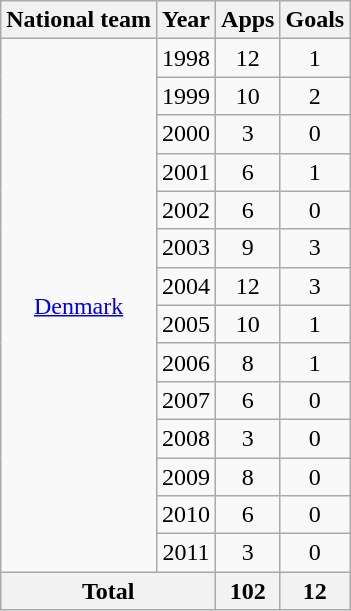<table class="wikitable" style="text-align:center">
<tr>
<th>National team</th>
<th>Year</th>
<th>Apps</th>
<th>Goals</th>
</tr>
<tr>
<td rowspan="14"><a href='#'>Denmark</a></td>
<td>1998</td>
<td>12</td>
<td>1</td>
</tr>
<tr>
<td>1999</td>
<td>10</td>
<td>2</td>
</tr>
<tr>
<td>2000</td>
<td>3</td>
<td>0</td>
</tr>
<tr>
<td>2001</td>
<td>6</td>
<td>1</td>
</tr>
<tr>
<td>2002</td>
<td>6</td>
<td>0</td>
</tr>
<tr>
<td>2003</td>
<td>9</td>
<td>3</td>
</tr>
<tr>
<td>2004</td>
<td>12</td>
<td>3</td>
</tr>
<tr>
<td>2005</td>
<td>10</td>
<td>1</td>
</tr>
<tr>
<td>2006</td>
<td>8</td>
<td>1</td>
</tr>
<tr>
<td>2007</td>
<td>6</td>
<td>0</td>
</tr>
<tr>
<td>2008</td>
<td>3</td>
<td>0</td>
</tr>
<tr>
<td>2009</td>
<td>8</td>
<td>0</td>
</tr>
<tr>
<td>2010</td>
<td>6</td>
<td>0</td>
</tr>
<tr>
<td>2011</td>
<td>3</td>
<td>0</td>
</tr>
<tr>
<th colspan="2">Total</th>
<th>102</th>
<th>12</th>
</tr>
</table>
